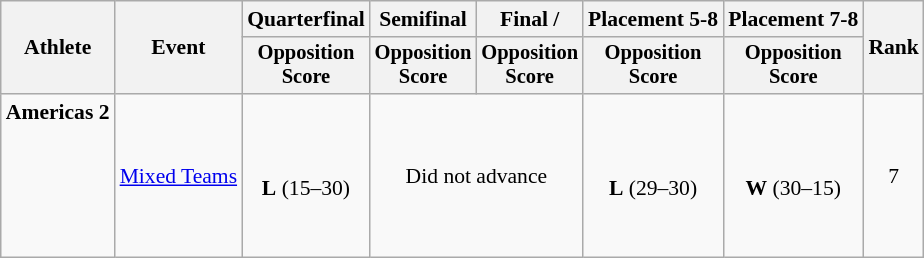<table class="wikitable" style="font-size:90%">
<tr>
<th rowspan=2>Athlete</th>
<th rowspan=2>Event</th>
<th>Quarterfinal</th>
<th>Semifinal</th>
<th>Final / </th>
<th>Placement 5-8</th>
<th>Placement 7-8</th>
<th rowspan=2>Rank</th>
</tr>
<tr style="font-size:95%">
<th>Opposition<br>Score</th>
<th>Opposition<br>Score</th>
<th>Opposition<br>Score</th>
<th>Opposition<br>Score</th>
<th>Opposition<br>Score</th>
</tr>
<tr align=center>
<td align=left><strong>Americas 2</strong> <br><br><br><br><br><br></td>
<td align=left><a href='#'>Mixed Teams</a></td>
<td><br><strong>L</strong> (15–30)</td>
<td colspan=2>Did not advance</td>
<td><br><strong>L</strong> (29–30)</td>
<td><br><strong>W</strong> (30–15)</td>
<td>7</td>
</tr>
</table>
